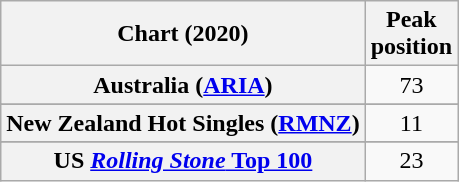<table class="wikitable sortable plainrowheaders" style="text-align:center">
<tr>
<th scope="col">Chart (2020)</th>
<th scope="col">Peak<br>position</th>
</tr>
<tr>
<th scope="row">Australia (<a href='#'>ARIA</a>)</th>
<td>73</td>
</tr>
<tr>
</tr>
<tr>
<th scope="row">New Zealand Hot Singles (<a href='#'>RMNZ</a>)</th>
<td>11</td>
</tr>
<tr>
</tr>
<tr>
</tr>
<tr>
</tr>
<tr>
<th scope="row">US <a href='#'><em>Rolling Stone</em> Top 100</a></th>
<td>23</td>
</tr>
</table>
